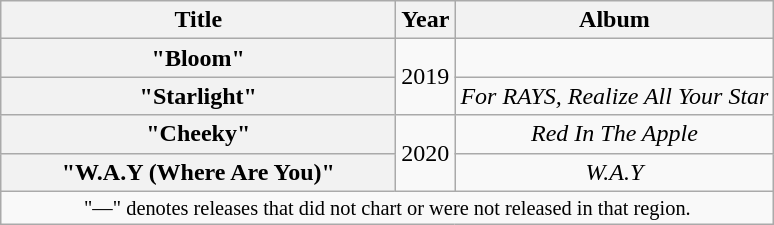<table class="wikitable plainrowheaders" style="text-align:center;">
<tr>
<th scope="col" style="width:16em;">Title</th>
<th scope="col">Year</th>
<th scope="col">Album</th>
</tr>
<tr>
<th scope="row">"Bloom"</th>
<td rowspan="2">2019</td>
<td><em></em></td>
</tr>
<tr>
<th scope="row">"Starlight"</th>
<td><em>For RAYS, Realize All Your Star</em></td>
</tr>
<tr>
<th scope="row">"Cheeky"</th>
<td rowspan="2">2020</td>
<td><em>Red In The Apple</em></td>
</tr>
<tr>
<th scope="row">"W.A.Y (Where Are You)"</th>
<td><em>W.A.Y</em></td>
</tr>
<tr>
<td colspan="4" style="font-size:85%;">"—" denotes releases that did not chart or were not released in that region.</td>
</tr>
</table>
